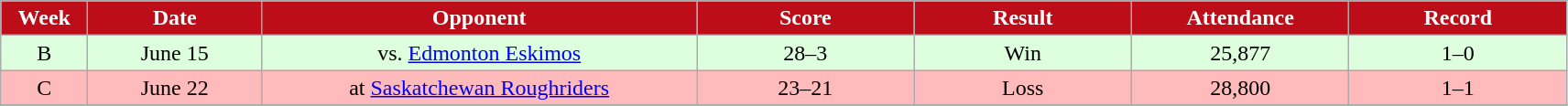<table class="wikitable sortable">
<tr>
<th style="background:#bd0d18;color:#FFFFFF;"  width="4%">Week</th>
<th style="background:#bd0d18;color:#FFFFFF;"  width="8%">Date</th>
<th style="background:#bd0d18;color:#FFFFFF;"  width="20%">Opponent</th>
<th style="background:#bd0d18;color:#FFFFFF;"  width="10%">Score</th>
<th style="background:#bd0d18;color:#FFFFFF;"  width="10%">Result</th>
<th style="background:#bd0d18;color:#FFFFFF;"  width="10%">Attendance</th>
<th style="background:#bd0d18;color:#FFFFFF;"  width="10%">Record</th>
</tr>
<tr align="center" bgcolor="#ddffdd">
<td>B</td>
<td>June 15</td>
<td>vs. <a href='#'>Edmonton Eskimos</a></td>
<td>28–3</td>
<td>Win</td>
<td>25,877</td>
<td>1–0</td>
</tr>
<tr align="center" bgcolor="#ffbbbb">
<td>C</td>
<td>June 22</td>
<td>at <a href='#'>Saskatchewan Roughriders</a></td>
<td>23–21</td>
<td>Loss</td>
<td>28,800</td>
<td>1–1</td>
</tr>
<tr>
</tr>
</table>
